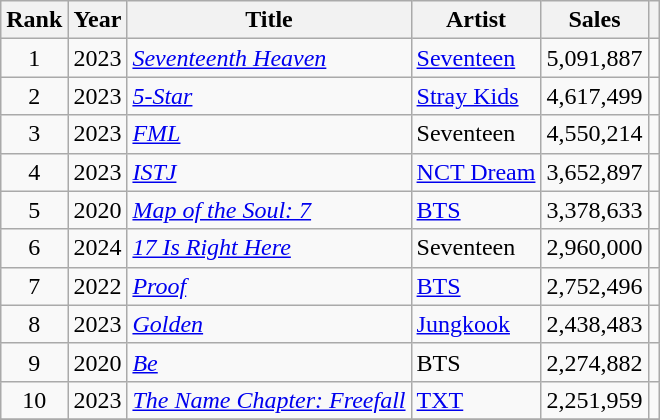<table class="wikitable sortable" style="text-align:center;">
<tr>
<th>Rank</th>
<th>Year</th>
<th>Title</th>
<th>Artist</th>
<th>Sales</th>
<th></th>
</tr>
<tr>
<td>1</td>
<td>2023</td>
<td style="text-align: left;"><em><a href='#'>Seventeenth Heaven</a></em></td>
<td style="text-align: left;"><a href='#'>Seventeen</a></td>
<td>5,091,887</td>
<td></td>
</tr>
<tr>
<td>2</td>
<td>2023</td>
<td style="text-align: left;"><em><a href='#'>5-Star</a></em></td>
<td style="text-align: left;"><a href='#'>Stray Kids</a></td>
<td>4,617,499</td>
<td></td>
</tr>
<tr>
<td>3</td>
<td>2023</td>
<td style="text-align: left;"><em><a href='#'>FML</a></em></td>
<td style="text-align: left;">Seventeen</td>
<td>4,550,214</td>
<td></td>
</tr>
<tr>
<td>4</td>
<td>2023</td>
<td style="text-align: left;"><em><a href='#'>ISTJ</a></em></td>
<td style="text-align: left;"><a href='#'>NCT Dream</a></td>
<td>3,652,897</td>
<td></td>
</tr>
<tr>
<td>5</td>
<td>2020</td>
<td style="text-align: left;"><em><a href='#'>Map of the Soul: 7</a></em></td>
<td style="text-align: left;"><a href='#'>BTS</a></td>
<td>3,378,633</td>
<td></td>
</tr>
<tr>
<td>6</td>
<td>2024</td>
<td style="text-align: left;"><em><a href='#'>17 Is Right Here</a></em></td>
<td style="text-align: left;">Seventeen</td>
<td>2,960,000</td>
<td></td>
</tr>
<tr>
<td>7</td>
<td>2022</td>
<td style="text-align: left;"><em><a href='#'>Proof</a></em></td>
<td style="text-align: left;"><a href='#'>BTS</a></td>
<td>2,752,496</td>
<td></td>
</tr>
<tr>
<td>8</td>
<td>2023</td>
<td style="text-align: left;"><em><a href='#'>Golden</a></em></td>
<td style="text-align: left;"><a href='#'>Jungkook</a></td>
<td>2,438,483</td>
<td></td>
</tr>
<tr>
<td>9</td>
<td>2020</td>
<td style="text-align: left;"><em><a href='#'>Be</a></em></td>
<td style="text-align: left;">BTS</td>
<td>2,274,882</td>
<td></td>
</tr>
<tr>
<td>10</td>
<td>2023</td>
<td style="text-align: left;"><em><a href='#'>The Name Chapter: Freefall</a></em></td>
<td style="text-align: left;"><a href='#'>TXT</a></td>
<td>2,251,959</td>
<td></td>
</tr>
<tr>
</tr>
</table>
